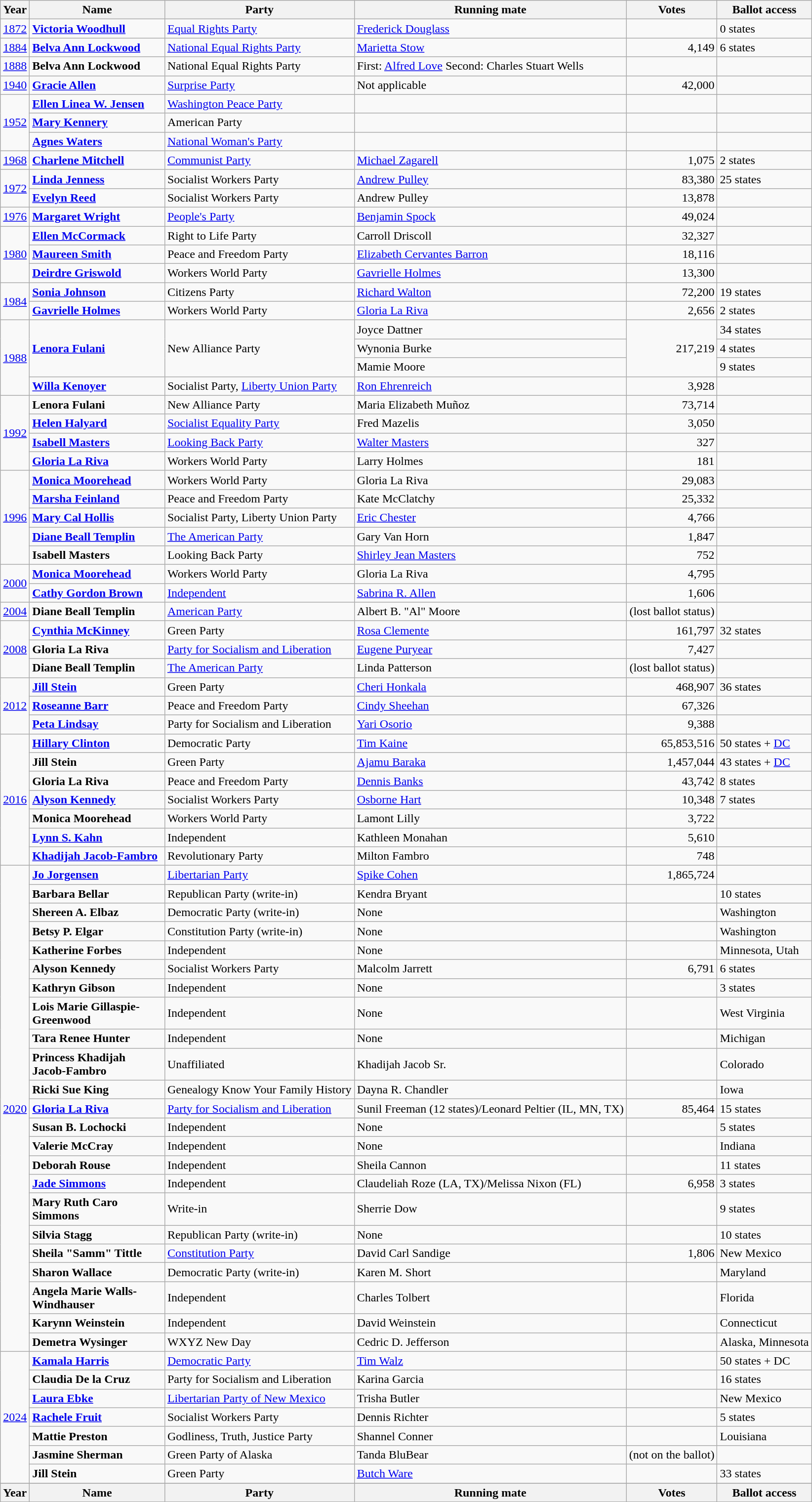<table class="wikitable sortable">
<tr>
<th>Year</th>
<th style="width:175px;">Name</th>
<th>Party</th>
<th>Running mate</th>
<th data-sort-type="number">Votes</th>
<th>Ballot access</th>
</tr>
<tr>
<td><a href='#'>1872</a></td>
<td><strong><a href='#'>Victoria Woodhull</a></strong></td>
<td><a href='#'>Equal Rights Party</a></td>
<td><a href='#'>Frederick Douglass</a></td>
<td align=center></td>
<td>0 states</td>
</tr>
<tr>
<td><a href='#'>1884</a></td>
<td><strong><a href='#'>Belva Ann Lockwood</a></strong></td>
<td><a href='#'>National Equal Rights Party</a></td>
<td><a href='#'>Marietta Stow</a></td>
<td align=right>4,149</td>
<td>6 states </td>
</tr>
<tr>
<td><a href='#'>1888</a></td>
<td><strong>Belva Ann Lockwood</strong></td>
<td>National Equal Rights Party</td>
<td>First: <a href='#'>Alfred Love</a> Second: Charles Stuart Wells</td>
<td align=center></td>
<td></td>
</tr>
<tr>
<td><a href='#'>1940</a></td>
<td><strong><a href='#'>Gracie Allen</a></strong></td>
<td><a href='#'>Surprise Party</a></td>
<td>Not applicable</td>
<td align=right>42,000</td>
<td></td>
</tr>
<tr>
<td rowspan="3"><a href='#'>1952</a></td>
<td><strong><a href='#'>Ellen Linea W. Jensen</a></strong></td>
<td><a href='#'>Washington Peace Party</a></td>
<td></td>
<td align=right></td>
<td></td>
</tr>
<tr>
<td><strong><a href='#'>Mary Kennery</a></strong></td>
<td>American Party</td>
<td></td>
<td align=right></td>
<td></td>
</tr>
<tr>
<td><strong><a href='#'>Agnes Waters</a></strong></td>
<td><a href='#'>National Woman's Party</a></td>
<td></td>
<td align=right></td>
<td></td>
</tr>
<tr>
<td><a href='#'>1968</a></td>
<td><strong><a href='#'>Charlene Mitchell</a></strong></td>
<td><a href='#'>Communist Party</a></td>
<td><a href='#'>Michael Zagarell</a></td>
<td align=right>1,075</td>
<td>2 states </td>
</tr>
<tr>
<td rowspan="2"><a href='#'>1972</a></td>
<td><strong><a href='#'>Linda Jenness</a></strong></td>
<td>Socialist Workers Party</td>
<td><a href='#'>Andrew Pulley</a></td>
<td align=right>83,380</td>
<td>25 states</td>
</tr>
<tr>
<td><strong><a href='#'>Evelyn Reed</a></strong></td>
<td>Socialist Workers Party</td>
<td>Andrew Pulley</td>
<td align=right>13,878</td>
<td></td>
</tr>
<tr>
<td><a href='#'>1976</a></td>
<td><strong><a href='#'>Margaret Wright</a></strong></td>
<td><a href='#'>People's Party</a></td>
<td><a href='#'>Benjamin Spock</a></td>
<td align=right>49,024</td>
<td></td>
</tr>
<tr>
<td rowspan="3"><a href='#'>1980</a></td>
<td><strong><a href='#'>Ellen McCormack</a></strong></td>
<td>Right to Life Party</td>
<td>Carroll Driscoll</td>
<td align=right>32,327</td>
<td></td>
</tr>
<tr>
<td><strong><a href='#'>Maureen Smith</a></strong></td>
<td>Peace and Freedom Party</td>
<td><a href='#'>Elizabeth Cervantes Barron</a></td>
<td align=right>18,116</td>
<td></td>
</tr>
<tr>
<td><strong><a href='#'>Deirdre Griswold</a></strong></td>
<td>Workers World Party</td>
<td><a href='#'>Gavrielle Holmes</a></td>
<td align=right>13,300</td>
<td></td>
</tr>
<tr>
<td rowspan="2"><a href='#'>1984</a></td>
<td><strong><a href='#'>Sonia Johnson</a></strong></td>
<td>Citizens Party</td>
<td><a href='#'>Richard Walton</a></td>
<td align=right>72,200</td>
<td>19 states </td>
</tr>
<tr>
<td><strong><a href='#'>Gavrielle Holmes</a></strong></td>
<td>Workers World Party</td>
<td><a href='#'>Gloria La Riva</a></td>
<td align=right>2,656</td>
<td>2 states</td>
</tr>
<tr>
<td rowspan="4"><a href='#'>1988</a></td>
<td rowspan=3><strong><a href='#'>Lenora Fulani</a></strong></td>
<td rowspan=3>New Alliance Party</td>
<td>Joyce Dattner</td>
<td rowspan="3" style="text-align:right;">217,219</td>
<td>34 states</td>
</tr>
<tr>
<td>Wynonia Burke</td>
<td>4 states</td>
</tr>
<tr>
<td>Mamie Moore</td>
<td>9 states</td>
</tr>
<tr>
<td><strong><a href='#'>Willa Kenoyer</a></strong></td>
<td>Socialist Party, <a href='#'>Liberty Union Party</a></td>
<td><a href='#'>Ron Ehrenreich</a></td>
<td align=right>3,928</td>
<td></td>
</tr>
<tr>
<td rowspan="4"><a href='#'>1992</a></td>
<td><strong>Lenora Fulani</strong></td>
<td>New Alliance Party</td>
<td>Maria Elizabeth Muñoz</td>
<td align=right>73,714</td>
<td></td>
</tr>
<tr>
<td><strong><a href='#'>Helen Halyard</a></strong></td>
<td><a href='#'>Socialist Equality Party</a></td>
<td>Fred Mazelis</td>
<td align=right>3,050</td>
<td></td>
</tr>
<tr>
<td><strong><a href='#'>Isabell Masters</a></strong></td>
<td><a href='#'>Looking Back Party</a></td>
<td><a href='#'>Walter Masters</a></td>
<td align=right>327</td>
<td></td>
</tr>
<tr>
<td><strong><a href='#'>Gloria La Riva</a></strong></td>
<td>Workers World Party</td>
<td>Larry Holmes</td>
<td align=right>181</td>
<td></td>
</tr>
<tr>
<td rowspan="5"><a href='#'>1996</a></td>
<td><strong><a href='#'>Monica Moorehead</a></strong></td>
<td>Workers World Party</td>
<td>Gloria La Riva</td>
<td style="text-align:right;">29,083</td>
<td></td>
</tr>
<tr>
<td><strong><a href='#'>Marsha Feinland</a></strong></td>
<td>Peace and Freedom Party</td>
<td>Kate McClatchy</td>
<td align=right>25,332</td>
<td></td>
</tr>
<tr>
<td><strong><a href='#'>Mary Cal Hollis</a></strong></td>
<td>Socialist Party, Liberty Union Party</td>
<td><a href='#'>Eric Chester</a></td>
<td align=right>4,766</td>
<td></td>
</tr>
<tr>
<td><strong><a href='#'>Diane Beall Templin</a></strong></td>
<td><a href='#'>The American Party</a></td>
<td>Gary Van Horn</td>
<td align=right>1,847</td>
<td></td>
</tr>
<tr>
<td><strong>Isabell Masters</strong></td>
<td>Looking Back Party</td>
<td><a href='#'>Shirley Jean Masters</a></td>
<td align=right>752</td>
<td></td>
</tr>
<tr>
<td rowspan="2"><a href='#'>2000</a></td>
<td><strong><a href='#'>Monica Moorehead</a></strong></td>
<td>Workers World Party</td>
<td>Gloria La Riva</td>
<td align=right>4,795</td>
<td></td>
</tr>
<tr>
<td><strong><a href='#'>Cathy Gordon Brown</a></strong></td>
<td><a href='#'>Independent</a></td>
<td><a href='#'>Sabrina R. Allen</a></td>
<td align=right>1,606</td>
<td></td>
</tr>
<tr>
<td><a href='#'>2004</a></td>
<td><strong>Diane Beall Templin</strong></td>
<td><a href='#'>American Party</a></td>
<td>Albert B. "Al" Moore</td>
<td align=right>(lost ballot status)</td>
<td></td>
</tr>
<tr>
<td rowspan="3"><a href='#'>2008</a></td>
<td><strong><a href='#'>Cynthia McKinney</a></strong></td>
<td>Green Party</td>
<td><a href='#'>Rosa Clemente</a></td>
<td align=right>161,797</td>
<td>32 states</td>
</tr>
<tr>
<td><strong>Gloria La Riva</strong></td>
<td><a href='#'>Party for Socialism and Liberation</a></td>
<td><a href='#'>Eugene Puryear</a></td>
<td align=right>7,427</td>
<td></td>
</tr>
<tr>
<td><strong>Diane Beall Templin</strong></td>
<td><a href='#'>The American Party</a></td>
<td>Linda Patterson</td>
<td align=right>(lost ballot status)</td>
<td></td>
</tr>
<tr>
<td rowspan="3"><a href='#'>2012</a></td>
<td><strong><a href='#'>Jill Stein</a></strong></td>
<td>Green Party</td>
<td><a href='#'>Cheri Honkala</a></td>
<td align=right>468,907</td>
<td>36 states</td>
</tr>
<tr>
<td><strong><a href='#'>Roseanne Barr</a></strong></td>
<td>Peace and Freedom Party</td>
<td><a href='#'>Cindy Sheehan</a></td>
<td align=right>67,326</td>
<td></td>
</tr>
<tr>
<td><strong><a href='#'>Peta Lindsay</a></strong></td>
<td>Party for Socialism and Liberation</td>
<td><a href='#'>Yari Osorio</a></td>
<td align=right>9,388</td>
<td></td>
</tr>
<tr>
<td rowspan="7"><a href='#'>2016</a></td>
<td><strong><a href='#'>Hillary Clinton</a></strong></td>
<td>Democratic Party</td>
<td><a href='#'>Tim Kaine</a></td>
<td align=right>65,853,516</td>
<td>50 states + <a href='#'>DC</a></td>
</tr>
<tr>
<td><strong>Jill Stein</strong></td>
<td>Green Party</td>
<td><a href='#'>Ajamu Baraka</a></td>
<td align=right>1,457,044</td>
<td>43 states + <a href='#'>DC</a></td>
</tr>
<tr>
<td><strong>Gloria La Riva</strong></td>
<td>Peace and Freedom Party</td>
<td><a href='#'>Dennis Banks</a></td>
<td align=right>43,742</td>
<td>8 states</td>
</tr>
<tr>
<td><strong><a href='#'>Alyson Kennedy</a></strong></td>
<td>Socialist Workers Party</td>
<td><a href='#'>Osborne Hart</a></td>
<td align=right>10,348</td>
<td>7 states</td>
</tr>
<tr>
<td><strong>Monica Moorehead</strong></td>
<td>Workers World Party</td>
<td>Lamont Lilly</td>
<td align=right>3,722</td>
<td></td>
</tr>
<tr>
<td><strong><a href='#'>Lynn S. Kahn</a></strong></td>
<td>Independent</td>
<td>Kathleen Monahan</td>
<td align=right>5,610</td>
<td></td>
</tr>
<tr>
<td><strong><a href='#'>Khadijah Jacob-Fambro</a></strong></td>
<td>Revolutionary Party</td>
<td>Milton Fambro</td>
<td align=right>748</td>
<td></td>
</tr>
<tr>
<td rowspan="23"><a href='#'>2020</a></td>
<td><strong><a href='#'>Jo Jorgensen</a></strong></td>
<td><a href='#'>Libertarian Party</a></td>
<td><a href='#'>Spike Cohen</a></td>
<td align=right>1,865,724</td>
<td></td>
</tr>
<tr>
<td><strong>Barbara Bellar</strong></td>
<td>Republican Party (write-in)</td>
<td>Kendra Bryant</td>
<td></td>
<td>10 states</td>
</tr>
<tr>
<td><strong>Shereen A. Elbaz</strong></td>
<td>Democratic Party (write-in)</td>
<td>None</td>
<td></td>
<td>Washington</td>
</tr>
<tr>
<td><strong>Betsy P. Elgar</strong></td>
<td>Constitution Party (write-in)</td>
<td>None</td>
<td></td>
<td>Washington</td>
</tr>
<tr>
<td><strong>Katherine Forbes</strong></td>
<td>Independent</td>
<td>None</td>
<td></td>
<td>Minnesota, Utah</td>
</tr>
<tr>
<td><strong>Alyson Kennedy</strong></td>
<td>Socialist Workers Party</td>
<td>Malcolm Jarrett</td>
<td align=right>6,791</td>
<td>6 states</td>
</tr>
<tr>
<td><strong>Kathryn Gibson</strong></td>
<td>Independent</td>
<td>None</td>
<td></td>
<td>3 states</td>
</tr>
<tr>
<td><strong>Lois Marie Gillaspie-Greenwood</strong></td>
<td>Independent</td>
<td>None</td>
<td></td>
<td>West Virginia</td>
</tr>
<tr>
<td><strong>Tara Renee Hunter</strong></td>
<td>Independent</td>
<td>None</td>
<td></td>
<td>Michigan</td>
</tr>
<tr>
<td><strong>Princess Khadijah Jacob-Fambro</strong></td>
<td>Unaffiliated</td>
<td>Khadijah Jacob Sr.</td>
<td></td>
<td>Colorado</td>
</tr>
<tr>
<td><strong>Ricki Sue King</strong></td>
<td>Genealogy Know Your Family History</td>
<td>Dayna R. Chandler</td>
<td></td>
<td>Iowa</td>
</tr>
<tr>
<td><strong><a href='#'>Gloria La Riva</a></strong></td>
<td><a href='#'>Party for Socialism and Liberation</a></td>
<td>Sunil Freeman (12 states)/Leonard Peltier (IL, MN, TX)</td>
<td align=right>85,464</td>
<td>15 states</td>
</tr>
<tr>
<td><strong>Susan B. Lochocki</strong></td>
<td>Independent</td>
<td>None</td>
<td></td>
<td>5 states</td>
</tr>
<tr>
<td><strong>Valerie McCray</strong></td>
<td>Independent</td>
<td>None</td>
<td></td>
<td>Indiana</td>
</tr>
<tr>
<td><strong>Deborah Rouse</strong></td>
<td>Independent</td>
<td>Sheila Cannon</td>
<td></td>
<td>11 states</td>
</tr>
<tr>
<td><strong><a href='#'>Jade Simmons</a></strong></td>
<td>Independent</td>
<td>Claudeliah Roze (LA, TX)/Melissa Nixon (FL)</td>
<td align=right>6,958</td>
<td>3 states</td>
</tr>
<tr>
<td><strong>Mary Ruth Caro Simmons</strong></td>
<td>Write-in</td>
<td>Sherrie Dow</td>
<td></td>
<td>9 states</td>
</tr>
<tr>
<td><strong>Silvia Stagg</strong></td>
<td>Republican Party (write-in)</td>
<td>None</td>
<td></td>
<td>10 states</td>
</tr>
<tr>
<td><strong>Sheila "Samm" Tittle</strong></td>
<td><a href='#'>Constitution Party</a></td>
<td>David Carl Sandige</td>
<td align=right>1,806</td>
<td>New Mexico</td>
</tr>
<tr>
<td><strong>Sharon Wallace</strong></td>
<td>Democratic Party (write-in)</td>
<td>Karen M. Short</td>
<td></td>
<td>Maryland</td>
</tr>
<tr>
<td><strong>Angela Marie Walls-Windhauser</strong></td>
<td>Independent</td>
<td>Charles Tolbert</td>
<td></td>
<td>Florida</td>
</tr>
<tr>
<td><strong>Karynn Weinstein</strong></td>
<td>Independent</td>
<td>David Weinstein</td>
<td></td>
<td>Connecticut</td>
</tr>
<tr>
<td><strong>Demetra Wysinger</strong></td>
<td>WXYZ New Day</td>
<td>Cedric D. Jefferson</td>
<td></td>
<td>Alaska, Minnesota</td>
</tr>
<tr>
<td rowspan="7"><a href='#'>2024</a></td>
<td><strong><a href='#'>Kamala Harris</a></strong></td>
<td><a href='#'>Democratic Party</a></td>
<td><a href='#'>Tim Walz</a></td>
<td></td>
<td>50 states + DC</td>
</tr>
<tr>
<td><strong>Claudia De la Cruz</strong></td>
<td>Party for Socialism and Liberation</td>
<td>Karina Garcia</td>
<td></td>
<td>16 states</td>
</tr>
<tr>
<td><strong><a href='#'>Laura Ebke</a></strong></td>
<td><a href='#'>Libertarian Party of New Mexico</a></td>
<td>Trisha Butler</td>
<td></td>
<td>New Mexico</td>
</tr>
<tr>
<td><strong><a href='#'>Rachele Fruit</a></strong></td>
<td>Socialist Workers Party</td>
<td>Dennis Richter</td>
<td></td>
<td>5 states</td>
</tr>
<tr>
<td><strong>Mattie Preston</strong></td>
<td>Godliness, Truth, Justice Party</td>
<td>Shannel Conner</td>
<td></td>
<td>Louisiana</td>
</tr>
<tr>
<td><strong>Jasmine Sherman</strong></td>
<td>Green Party of Alaska</td>
<td>Tanda BluBear</td>
<td>(not on the ballot)</td>
<td></td>
</tr>
<tr>
<td><strong>Jill Stein</strong></td>
<td>Green Party</td>
<td><a href='#'>Butch Ware</a></td>
<td></td>
<td>33 states</td>
</tr>
<tr>
</tr>
<tr class="bottom" style="text-align:left">
<th style="text-align:center;">Year</th>
<th style="text-align:center;">Name</th>
<th style="text-align:center;">Party</th>
<th style="text-align:center;">Running mate</th>
<th style="text-align:center;">Votes</th>
<th style="text-align:center;">Ballot access</th>
</tr>
</table>
